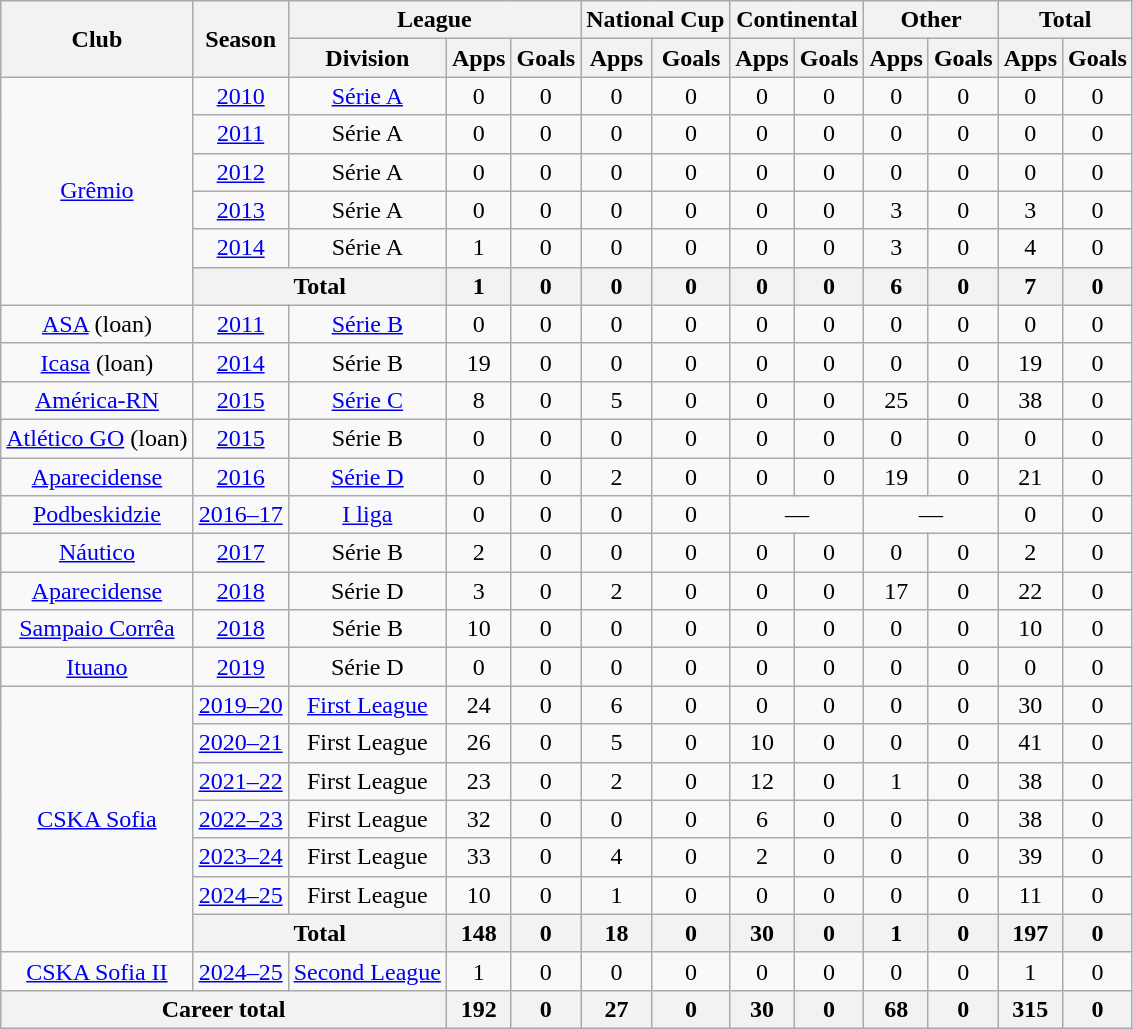<table class="wikitable" style="text-align:center">
<tr>
<th rowspan="2">Club</th>
<th rowspan="2">Season</th>
<th colspan="3">League</th>
<th colspan="2">National Cup</th>
<th colspan="2">Continental</th>
<th colspan="2">Other</th>
<th colspan="2">Total</th>
</tr>
<tr>
<th>Division</th>
<th>Apps</th>
<th>Goals</th>
<th>Apps</th>
<th>Goals</th>
<th>Apps</th>
<th>Goals</th>
<th>Apps</th>
<th>Goals</th>
<th>Apps</th>
<th>Goals</th>
</tr>
<tr>
<td rowspan="6"><a href='#'>Grêmio</a></td>
<td><a href='#'>2010</a></td>
<td><a href='#'>Série A</a></td>
<td>0</td>
<td>0</td>
<td>0</td>
<td>0</td>
<td>0</td>
<td>0</td>
<td>0</td>
<td>0</td>
<td>0</td>
<td>0</td>
</tr>
<tr>
<td><a href='#'>2011</a></td>
<td>Série A</td>
<td>0</td>
<td>0</td>
<td>0</td>
<td>0</td>
<td>0</td>
<td>0</td>
<td>0</td>
<td>0</td>
<td>0</td>
<td>0</td>
</tr>
<tr>
<td><a href='#'>2012</a></td>
<td>Série A</td>
<td>0</td>
<td>0</td>
<td>0</td>
<td>0</td>
<td>0</td>
<td>0</td>
<td>0</td>
<td>0</td>
<td>0</td>
<td>0</td>
</tr>
<tr>
<td><a href='#'>2013</a></td>
<td>Série A</td>
<td>0</td>
<td>0</td>
<td>0</td>
<td>0</td>
<td>0</td>
<td>0</td>
<td>3</td>
<td>0</td>
<td>3</td>
<td>0</td>
</tr>
<tr>
<td><a href='#'>2014</a></td>
<td>Série A</td>
<td>1</td>
<td>0</td>
<td>0</td>
<td>0</td>
<td>0</td>
<td>0</td>
<td>3</td>
<td>0</td>
<td>4</td>
<td>0</td>
</tr>
<tr>
<th colspan="2">Total</th>
<th>1</th>
<th>0</th>
<th>0</th>
<th>0</th>
<th>0</th>
<th>0</th>
<th>6</th>
<th>0</th>
<th>7</th>
<th>0</th>
</tr>
<tr>
<td><a href='#'>ASA</a> (loan)</td>
<td><a href='#'>2011</a></td>
<td><a href='#'>Série B</a></td>
<td>0</td>
<td>0</td>
<td>0</td>
<td>0</td>
<td>0</td>
<td>0</td>
<td>0</td>
<td>0</td>
<td>0</td>
<td>0</td>
</tr>
<tr>
<td><a href='#'>Icasa</a> (loan)</td>
<td><a href='#'>2014</a></td>
<td>Série B</td>
<td>19</td>
<td>0</td>
<td>0</td>
<td>0</td>
<td>0</td>
<td>0</td>
<td>0</td>
<td>0</td>
<td>19</td>
<td>0</td>
</tr>
<tr>
<td><a href='#'>América-RN</a></td>
<td><a href='#'>2015</a></td>
<td><a href='#'>Série C</a></td>
<td>8</td>
<td>0</td>
<td>5</td>
<td>0</td>
<td>0</td>
<td>0</td>
<td>25</td>
<td>0</td>
<td>38</td>
<td>0</td>
</tr>
<tr>
<td><a href='#'>Atlético GO</a> (loan)</td>
<td><a href='#'>2015</a></td>
<td>Série B</td>
<td>0</td>
<td>0</td>
<td>0</td>
<td>0</td>
<td>0</td>
<td>0</td>
<td>0</td>
<td>0</td>
<td>0</td>
<td>0</td>
</tr>
<tr>
<td><a href='#'>Aparecidense</a></td>
<td><a href='#'>2016</a></td>
<td><a href='#'>Série D</a></td>
<td>0</td>
<td>0</td>
<td>2</td>
<td>0</td>
<td>0</td>
<td>0</td>
<td>19</td>
<td>0</td>
<td>21</td>
<td>0</td>
</tr>
<tr>
<td><a href='#'>Podbeskidzie</a></td>
<td><a href='#'>2016–17</a></td>
<td><a href='#'>I liga</a></td>
<td>0</td>
<td>0</td>
<td>0</td>
<td>0</td>
<td colspan="2">—</td>
<td colspan="2">—</td>
<td>0</td>
<td>0</td>
</tr>
<tr>
<td><a href='#'>Náutico</a></td>
<td><a href='#'>2017</a></td>
<td>Série B</td>
<td>2</td>
<td>0</td>
<td>0</td>
<td>0</td>
<td>0</td>
<td>0</td>
<td>0</td>
<td>0</td>
<td>2</td>
<td>0</td>
</tr>
<tr>
<td><a href='#'>Aparecidense</a></td>
<td><a href='#'>2018</a></td>
<td>Série D</td>
<td>3</td>
<td>0</td>
<td>2</td>
<td>0</td>
<td>0</td>
<td>0</td>
<td>17</td>
<td>0</td>
<td>22</td>
<td>0</td>
</tr>
<tr>
<td><a href='#'>Sampaio Corrêa</a></td>
<td><a href='#'>2018</a></td>
<td>Série B</td>
<td>10</td>
<td>0</td>
<td>0</td>
<td>0</td>
<td>0</td>
<td>0</td>
<td>0</td>
<td>0</td>
<td>10</td>
<td>0</td>
</tr>
<tr>
<td><a href='#'>Ituano</a></td>
<td><a href='#'>2019</a></td>
<td>Série D</td>
<td>0</td>
<td>0</td>
<td>0</td>
<td>0</td>
<td>0</td>
<td>0</td>
<td>0</td>
<td>0</td>
<td>0</td>
<td>0</td>
</tr>
<tr>
<td rowspan="7"><a href='#'>CSKA Sofia</a></td>
<td><a href='#'>2019–20</a></td>
<td><a href='#'>First League</a></td>
<td>24</td>
<td>0</td>
<td>6</td>
<td>0</td>
<td>0</td>
<td>0</td>
<td>0</td>
<td>0</td>
<td>30</td>
<td>0</td>
</tr>
<tr>
<td><a href='#'>2020–21</a></td>
<td>First League</td>
<td>26</td>
<td>0</td>
<td>5</td>
<td>0</td>
<td>10</td>
<td>0</td>
<td>0</td>
<td>0</td>
<td>41</td>
<td>0</td>
</tr>
<tr>
<td><a href='#'>2021–22</a></td>
<td>First League</td>
<td>23</td>
<td>0</td>
<td>2</td>
<td>0</td>
<td>12</td>
<td>0</td>
<td>1</td>
<td>0</td>
<td>38</td>
<td>0</td>
</tr>
<tr>
<td><a href='#'>2022–23</a></td>
<td>First League</td>
<td>32</td>
<td>0</td>
<td>0</td>
<td>0</td>
<td>6</td>
<td>0</td>
<td>0</td>
<td>0</td>
<td>38</td>
<td>0</td>
</tr>
<tr>
<td><a href='#'>2023–24</a></td>
<td>First League</td>
<td>33</td>
<td>0</td>
<td>4</td>
<td>0</td>
<td>2</td>
<td>0</td>
<td>0</td>
<td>0</td>
<td>39</td>
<td>0</td>
</tr>
<tr>
<td><a href='#'>2024–25</a></td>
<td>First League</td>
<td>10</td>
<td>0</td>
<td>1</td>
<td>0</td>
<td>0</td>
<td>0</td>
<td>0</td>
<td>0</td>
<td>11</td>
<td>0</td>
</tr>
<tr>
<th colspan="2">Total</th>
<th>148</th>
<th>0</th>
<th>18</th>
<th>0</th>
<th>30</th>
<th>0</th>
<th>1</th>
<th>0</th>
<th>197</th>
<th>0</th>
</tr>
<tr>
<td><a href='#'>CSKA Sofia II</a></td>
<td><a href='#'>2024–25</a></td>
<td><a href='#'>Second League</a></td>
<td>1</td>
<td>0</td>
<td>0</td>
<td>0</td>
<td>0</td>
<td>0</td>
<td>0</td>
<td>0</td>
<td>1</td>
<td>0</td>
</tr>
<tr>
<th colspan="3">Career total</th>
<th>192</th>
<th>0</th>
<th>27</th>
<th>0</th>
<th>30</th>
<th>0</th>
<th>68</th>
<th>0</th>
<th>315</th>
<th>0</th>
</tr>
</table>
